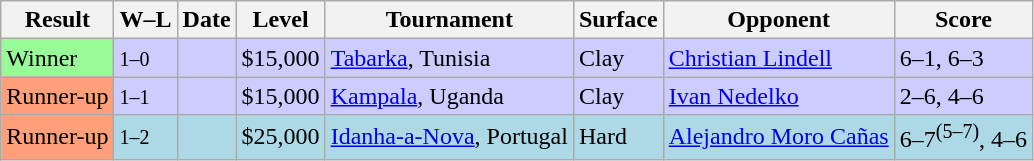<table class="sortable wikitable">
<tr>
<th>Result</th>
<th class="unsortable">W–L</th>
<th>Date</th>
<th>Level</th>
<th>Tournament</th>
<th>Surface</th>
<th>Opponent</th>
<th class="unsortable">Score</th>
</tr>
<tr style="background:#ccccff;">
<td bgcolor=98FB98>Winner</td>
<td><small>1–0</small></td>
<td></td>
<td>$15,000</td>
<td><a href='#'>Tabarka</a>, Tunisia</td>
<td>Clay</td>
<td> <a href='#'>Christian Lindell</a></td>
<td>6–1, 6–3</td>
</tr>
<tr style="background:#ccccff;">
<td bgcolor=FFA07A>Runner-up</td>
<td><small>1–1</small></td>
<td></td>
<td>$15,000</td>
<td><a href='#'>Kampala</a>, Uganda</td>
<td>Clay</td>
<td> <a href='#'>Ivan Nedelko</a></td>
<td>2–6, 4–6</td>
</tr>
<tr style="background:lightblue;">
<td bgcolor=FFA07A>Runner-up</td>
<td><small>1–2</small></td>
<td></td>
<td>$25,000</td>
<td><a href='#'>Idanha-a-Nova</a>, Portugal</td>
<td>Hard</td>
<td> <a href='#'>Alejandro Moro Cañas</a></td>
<td>6–7<sup>(5–7)</sup>, 4–6</td>
</tr>
</table>
